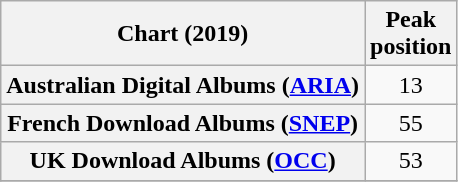<table class="wikitable sortable plainrowheaders" style="text-align:center">
<tr>
<th scope="col">Chart (2019)</th>
<th scope="col">Peak<br>position</th>
</tr>
<tr>
<th scope="row">Australian Digital Albums (<a href='#'>ARIA</a>)</th>
<td>13</td>
</tr>
<tr>
<th scope="row">French Download Albums (<a href='#'>SNEP</a>)</th>
<td>55</td>
</tr>
<tr>
<th scope="row">UK Download Albums (<a href='#'>OCC</a>)</th>
<td>53</td>
</tr>
<tr>
</tr>
</table>
